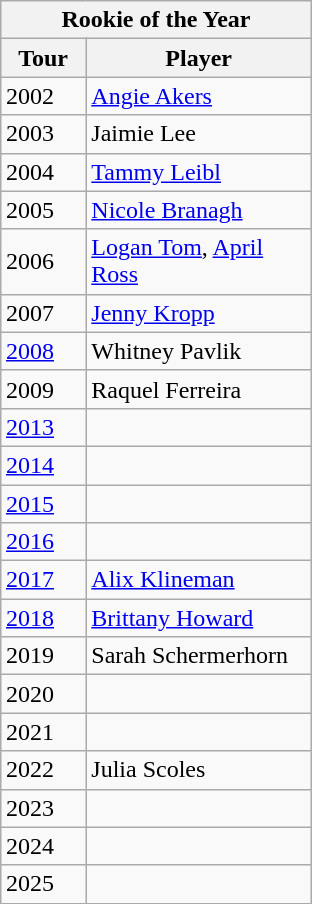<table class="wikitable" style="margin:0.5em auto;width=480;font-size:100%">
<tr>
<th width=200 colspan=2>Rookie of the Year</th>
</tr>
<tr>
<th width=30>Tour</th>
<th width=100>Player</th>
</tr>
<tr>
<td>2002</td>
<td><a href='#'>Angie Akers</a></td>
</tr>
<tr>
<td>2003</td>
<td>Jaimie Lee</td>
</tr>
<tr>
<td>2004</td>
<td><a href='#'>Tammy Leibl</a></td>
</tr>
<tr>
<td>2005</td>
<td><a href='#'>Nicole Branagh</a></td>
</tr>
<tr>
<td>2006</td>
<td><a href='#'>Logan Tom</a>, <a href='#'>April Ross</a></td>
</tr>
<tr>
<td>2007</td>
<td><a href='#'>Jenny Kropp</a></td>
</tr>
<tr>
<td><a href='#'>2008</a></td>
<td>Whitney Pavlik</td>
</tr>
<tr>
<td>2009</td>
<td>Raquel Ferreira</td>
</tr>
<tr>
<td><a href='#'>2013</a></td>
<td></td>
</tr>
<tr>
<td><a href='#'>2014</a></td>
<td></td>
</tr>
<tr>
<td><a href='#'>2015</a></td>
<td></td>
</tr>
<tr>
<td><a href='#'>2016</a></td>
<td></td>
</tr>
<tr>
<td><a href='#'>2017</a></td>
<td><a href='#'>Alix Klineman</a></td>
</tr>
<tr>
<td><a href='#'>2018</a></td>
<td><a href='#'>Brittany Howard</a></td>
</tr>
<tr>
<td 2019 AVP Pro Beach Volleyball Tour>2019</td>
<td>Sarah Schermerhorn</td>
</tr>
<tr>
<td>2020</td>
<td></td>
</tr>
<tr>
<td>2021</td>
<td></td>
</tr>
<tr>
<td>2022</td>
<td>Julia Scoles</td>
</tr>
<tr>
<td>2023</td>
<td></td>
</tr>
<tr>
<td>2024</td>
<td></td>
</tr>
<tr>
<td>2025</td>
<td></td>
</tr>
</table>
